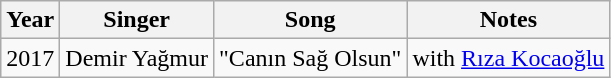<table class="wikitable">
<tr>
<th>Year</th>
<th>Singer</th>
<th>Song</th>
<th>Notes</th>
</tr>
<tr>
<td>2017</td>
<td>Demir Yağmur</td>
<td>"Canın Sağ Olsun"</td>
<td>with <a href='#'>Rıza Kocaoğlu</a></td>
</tr>
</table>
